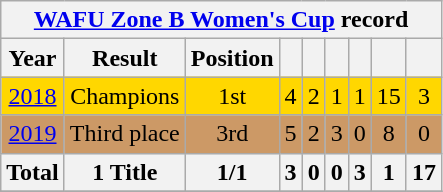<table class="wikitable" style="text-align:center;">
<tr>
<th colspan=9><a href='#'>WAFU Zone B Women's Cup</a> record</th>
</tr>
<tr>
<th>Year</th>
<th>Result</th>
<th>Position</th>
<th></th>
<th></th>
<th></th>
<th></th>
<th></th>
<th></th>
</tr>
<tr bgcolor=gold>
<td> <a href='#'>2018</a></td>
<td>Champions</td>
<td>1st</td>
<td>4</td>
<td>2</td>
<td>1</td>
<td>1</td>
<td>15</td>
<td>3</td>
</tr>
<tr bgcolor="#cc9966">
<td> <a href='#'>2019</a></td>
<td>Third place</td>
<td>3rd</td>
<td>5</td>
<td>2</td>
<td>3</td>
<td>0</td>
<td>8</td>
<td>0</td>
</tr>
<tr>
<th>Total</th>
<th>1 Title</th>
<th>1/1</th>
<th>3</th>
<th>0</th>
<th>0</th>
<th>3</th>
<th>1</th>
<th>17</th>
</tr>
<tr>
</tr>
</table>
